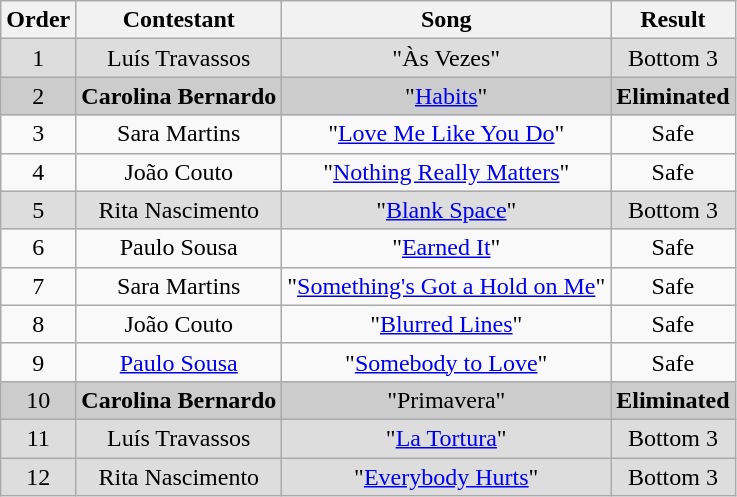<table class="wikitable plainrowheaders" style="text-align:center;">
<tr>
<th>Order</th>
<th>Contestant</th>
<th>Song</th>
<th>Result</th>
</tr>
<tr style="background:#ddd;">
<td>1</td>
<td>Luís Travassos</td>
<td>"Às Vezes"</td>
<td>Bottom 3</td>
</tr>
<tr style="background:#ccc;">
<td>2</td>
<td><strong>Carolina Bernardo</strong></td>
<td>"<a href='#'>Habits</a>"</td>
<td><strong>Eliminated</strong></td>
</tr>
<tr>
<td>3</td>
<td>Sara Martins</td>
<td>"<a href='#'>Love Me Like You Do</a>"</td>
<td>Safe</td>
</tr>
<tr>
<td>4</td>
<td>João Couto</td>
<td>"<a href='#'>Nothing Really Matters</a>"</td>
<td>Safe</td>
</tr>
<tr style="background:#ddd;">
<td>5</td>
<td>Rita Nascimento</td>
<td>"<a href='#'>Blank Space</a>"</td>
<td>Bottom 3</td>
</tr>
<tr>
<td>6</td>
<td>Paulo Sousa</td>
<td>"<a href='#'>Earned It</a>"</td>
<td>Safe</td>
</tr>
<tr>
<td>7</td>
<td>Sara Martins</td>
<td>"<a href='#'>Something's Got a Hold on Me</a>"</td>
<td>Safe</td>
</tr>
<tr>
<td>8</td>
<td>João Couto</td>
<td>"<a href='#'>Blurred Lines</a>"</td>
<td>Safe</td>
</tr>
<tr>
<td>9</td>
<td><a href='#'>Paulo Sousa</a></td>
<td>"<a href='#'>Somebody to Love</a>"</td>
<td>Safe</td>
</tr>
<tr style="background:#ccc;">
<td>10</td>
<td><strong>Carolina Bernardo</strong></td>
<td>"Primavera"</td>
<td><strong>Eliminated</strong></td>
</tr>
<tr style="background:#ddd;">
<td>11</td>
<td>Luís Travassos</td>
<td>"<a href='#'>La Tortura</a>"</td>
<td>Bottom 3</td>
</tr>
<tr style="background:#ddd;">
<td>12</td>
<td>Rita Nascimento</td>
<td>"<a href='#'>Everybody Hurts</a>"</td>
<td>Bottom 3</td>
</tr>
</table>
